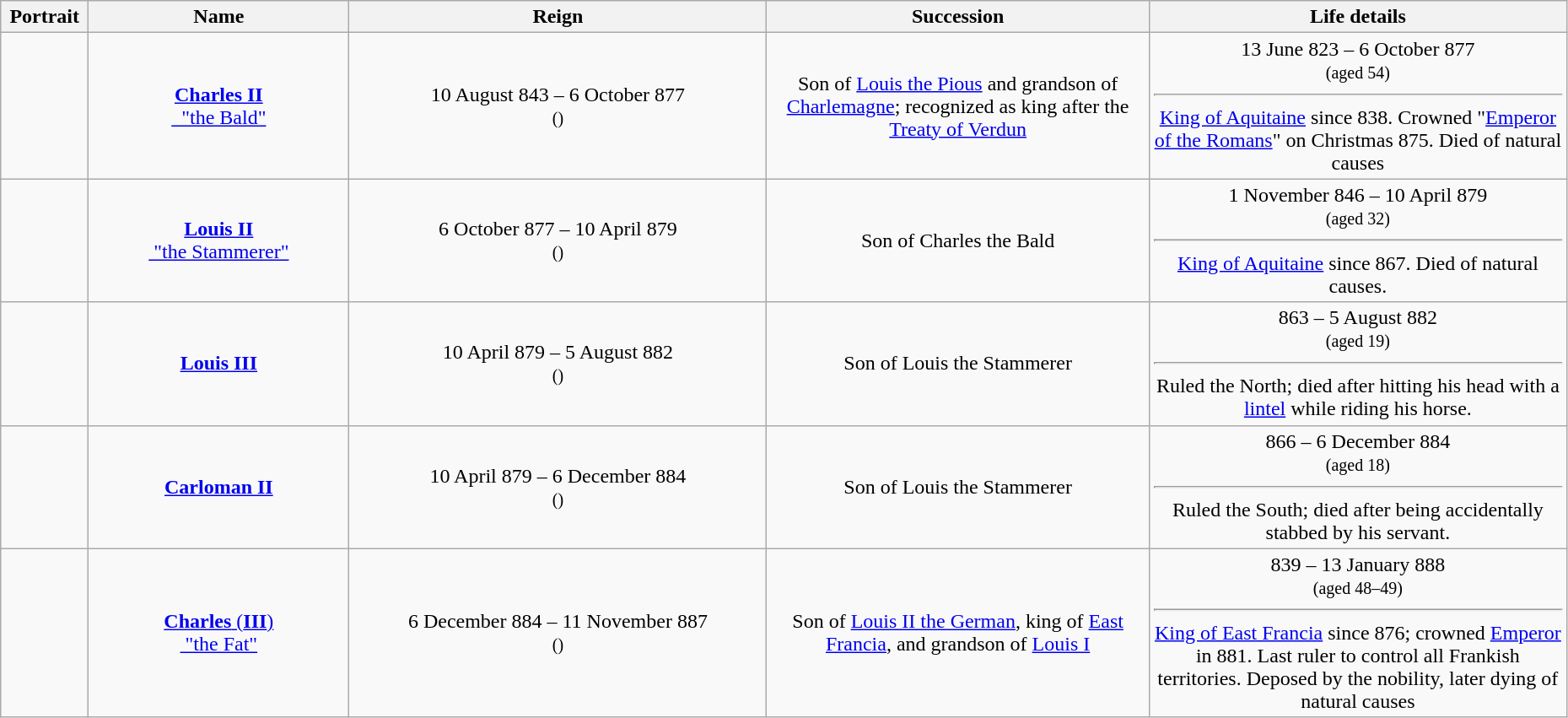<table width=98% class="wikitable" style="text-align:center;">
<tr>
<th width="5%">Portrait</th>
<th width="15%">Name</th>
<th width="24%">Reign</th>
<th width="22%">Succession</th>
<th width="24%">Life details</th>
</tr>
<tr>
<td></td>
<td><a href='#'><strong>Charles II</strong><br>  "the Bald"</a></td>
<td> 10 August 843 – 6 October 877<br><small>()</small></td>
<td>Son of <a href='#'>Louis the Pious</a> and grandson of <a href='#'>Charlemagne</a>; recognized as king after the <a href='#'>Treaty of Verdun</a></td>
<td>13 June 823 – 6 October 877<br><small>(aged 54)</small><hr><a href='#'>King of Aquitaine</a> since 838. Crowned "<a href='#'>Emperor of the Romans</a>" on Christmas 875. Died of natural causes</td>
</tr>
<tr>
<td></td>
<td><a href='#'><strong>Louis II</strong><br> "the Stammerer"</a></td>
<td>6 October 877 – 10 April 879<br><small>()</small></td>
<td>Son of Charles the Bald</td>
<td>1 November 846 – 10 April 879<br><small>(aged 32)</small><hr><a href='#'>King of Aquitaine</a> since 867. Died of natural causes.</td>
</tr>
<tr>
<td></td>
<td><a href='#'><strong>Louis III</strong></a></td>
<td>10 April 879 – 5 August 882<br><small>()</small></td>
<td>Son of Louis the Stammerer</td>
<td>863 – 5 August 882<br><small>(aged 19)</small><hr>Ruled the North; died after hitting his head with a <a href='#'>lintel</a> while riding his horse.</td>
</tr>
<tr>
<td></td>
<td><strong><a href='#'>Carloman II</a></strong></td>
<td>10 April 879 – 6 December 884<br><small>()</small></td>
<td>Son of Louis the Stammerer</td>
<td>866 – 6 December 884<br><small>(aged 18)</small><hr>Ruled the South; died after being accidentally stabbed by his servant.</td>
</tr>
<tr>
<td></td>
<td><a href='#'><strong>Charles</strong> (<strong>III</strong>)<br> "the Fat"</a></td>
<td>6 December 884 – 11 November 887<br><small>()</small></td>
<td>Son of <a href='#'>Louis II the German</a>, king of <a href='#'>East Francia</a>, and grandson of <a href='#'>Louis I</a></td>
<td>839 – 13 January 888 <small><br>(aged 48–49)</small><hr><a href='#'>King of East Francia</a> since 876; crowned <a href='#'>Emperor</a> in 881. Last ruler to control all Frankish territories. Deposed by the nobility, later dying of natural causes</td>
</tr>
</table>
